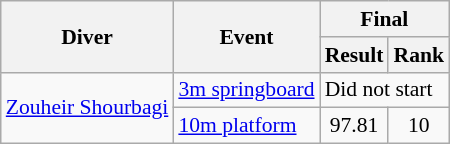<table class=wikitable style="font-size:90%">
<tr>
<th rowspan=2>Diver</th>
<th rowspan=2>Event</th>
<th colspan=2>Final</th>
</tr>
<tr>
<th>Result</th>
<th>Rank</th>
</tr>
<tr>
<td rowspan=2><a href='#'>Zouheir Shourbagi</a></td>
<td><a href='#'>3m springboard</a></td>
<td colspan=6>Did not start</td>
</tr>
<tr>
<td><a href='#'>10m platform</a></td>
<td align=center>97.81</td>
<td align=center>10</td>
</tr>
</table>
